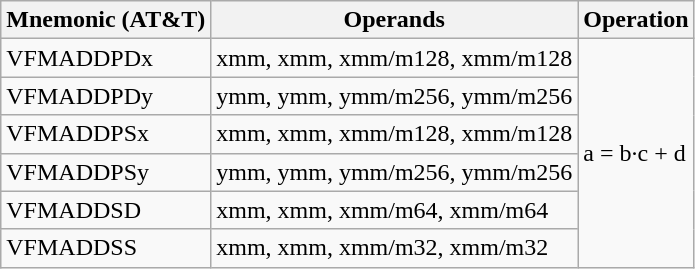<table class="wikitable">
<tr>
<th>Mnemonic (AT&T)</th>
<th>Operands</th>
<th>Operation</th>
</tr>
<tr>
<td>VFMADDPDx</td>
<td>xmm, xmm, xmm/m128, xmm/m128</td>
<td rowspan=6>a = b·c + d</td>
</tr>
<tr>
<td>VFMADDPDy</td>
<td>ymm, ymm, ymm/m256, ymm/m256</td>
</tr>
<tr>
<td>VFMADDPSx</td>
<td>xmm, xmm, xmm/m128, xmm/m128</td>
</tr>
<tr>
<td>VFMADDPSy</td>
<td>ymm, ymm, ymm/m256, ymm/m256</td>
</tr>
<tr>
<td>VFMADDSD</td>
<td>xmm, xmm, xmm/m64, xmm/m64</td>
</tr>
<tr>
<td>VFMADDSS</td>
<td>xmm, xmm, xmm/m32, xmm/m32</td>
</tr>
</table>
